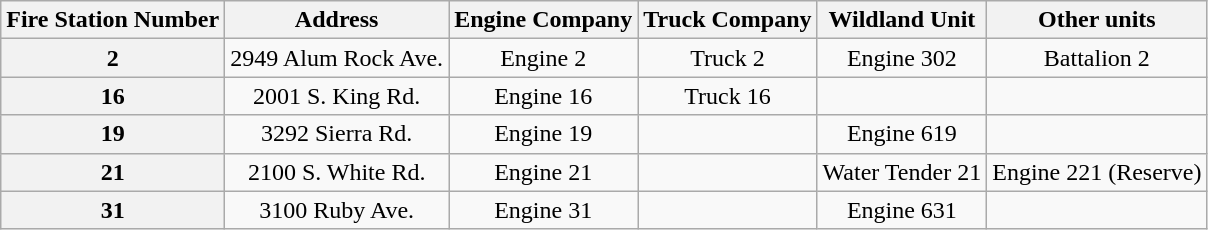<table class=wikitable style="text-align:center;">
<tr>
<th>Fire Station Number</th>
<th>Address</th>
<th>Engine Company</th>
<th>Truck Company</th>
<th>Wildland Unit</th>
<th>Other units</th>
</tr>
<tr>
<th>2</th>
<td>2949 Alum Rock Ave.</td>
<td>Engine 2</td>
<td>Truck 2</td>
<td>Engine 302</td>
<td>Battalion 2</td>
</tr>
<tr>
<th>16</th>
<td>2001 S. King Rd.</td>
<td>Engine 16</td>
<td>Truck 16</td>
<td></td>
<td></td>
</tr>
<tr>
<th>19</th>
<td>3292 Sierra Rd.</td>
<td>Engine 19</td>
<td></td>
<td>Engine 619</td>
<td></td>
</tr>
<tr>
<th>21</th>
<td>2100 S. White Rd.</td>
<td>Engine 21</td>
<td></td>
<td>Water Tender 21</td>
<td>Engine 221 (Reserve)</td>
</tr>
<tr>
<th>31</th>
<td>3100 Ruby Ave.</td>
<td>Engine 31</td>
<td></td>
<td>Engine 631</td>
<td></td>
</tr>
</table>
